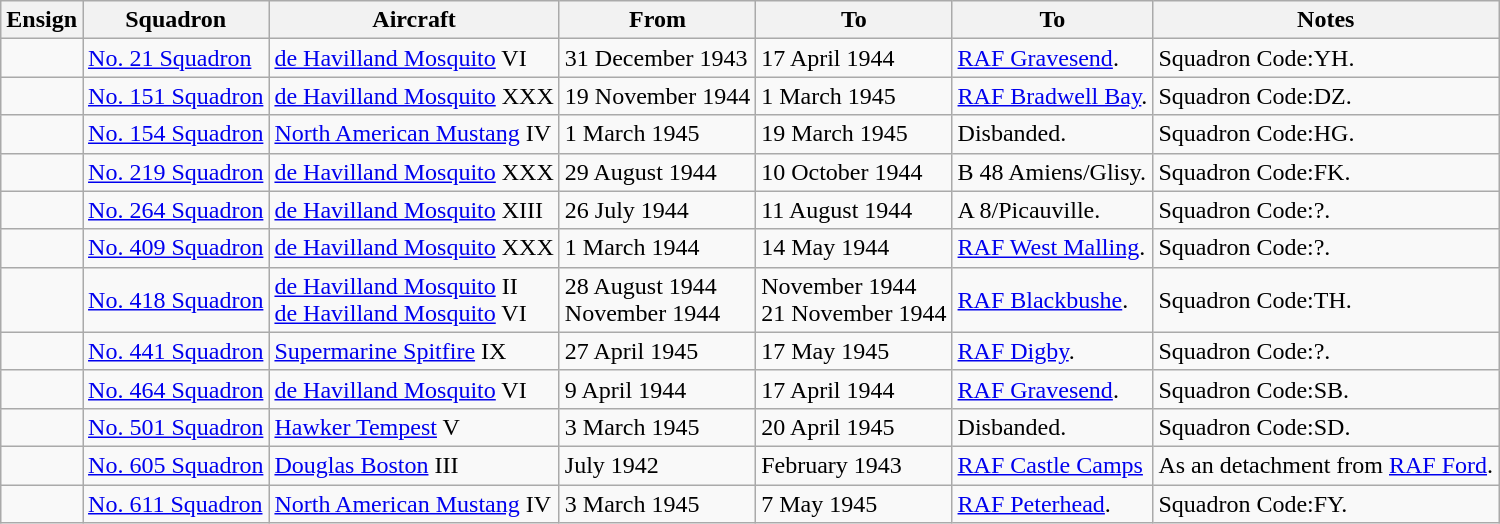<table class="wikitable sortable">
<tr>
<th>Ensign</th>
<th>Squadron</th>
<th>Aircraft</th>
<th>From</th>
<th>To</th>
<th>To</th>
<th>Notes</th>
</tr>
<tr>
<td></td>
<td><a href='#'>No. 21 Squadron</a></td>
<td><a href='#'>de Havilland Mosquito</a> VI</td>
<td>31 December 1943</td>
<td>17 April 1944</td>
<td><a href='#'>RAF Gravesend</a>.</td>
<td>Squadron Code:YH.</td>
</tr>
<tr>
<td></td>
<td><a href='#'>No. 151 Squadron</a></td>
<td><a href='#'>de Havilland Mosquito</a> XXX</td>
<td>19 November 1944</td>
<td>1 March 1945</td>
<td><a href='#'>RAF Bradwell Bay</a>.</td>
<td>Squadron Code:DZ.</td>
</tr>
<tr>
<td></td>
<td><a href='#'>No. 154 Squadron</a></td>
<td><a href='#'>North American Mustang</a> IV</td>
<td>1 March 1945</td>
<td>19 March 1945</td>
<td>Disbanded.</td>
<td>Squadron Code:HG.</td>
</tr>
<tr>
<td></td>
<td><a href='#'>No. 219 Squadron</a></td>
<td><a href='#'>de Havilland Mosquito</a> XXX</td>
<td>29 August 1944</td>
<td>10 October 1944</td>
<td>B 48 Amiens/Glisy.</td>
<td>Squadron Code:FK.</td>
</tr>
<tr>
<td></td>
<td><a href='#'>No. 264 Squadron</a></td>
<td><a href='#'>de Havilland Mosquito</a> XIII</td>
<td>26 July 1944</td>
<td>11 August 1944</td>
<td>A 8/Picauville.</td>
<td>Squadron Code:?.</td>
</tr>
<tr>
<td></td>
<td><a href='#'>No. 409 Squadron</a></td>
<td><a href='#'>de Havilland Mosquito</a> XXX</td>
<td>1 March 1944</td>
<td>14 May 1944</td>
<td><a href='#'>RAF West Malling</a>.</td>
<td>Squadron Code:?.</td>
</tr>
<tr>
<td></td>
<td><a href='#'>No. 418 Squadron</a></td>
<td><a href='#'>de Havilland Mosquito</a> II<br><a href='#'>de Havilland Mosquito</a> VI</td>
<td>28 August 1944<br>November 1944</td>
<td>November 1944<br>21 November 1944</td>
<td><a href='#'>RAF Blackbushe</a>.</td>
<td>Squadron Code:TH.</td>
</tr>
<tr>
<td></td>
<td><a href='#'>No. 441 Squadron</a></td>
<td><a href='#'>Supermarine Spitfire</a> IX</td>
<td>27 April 1945</td>
<td>17 May 1945</td>
<td><a href='#'>RAF Digby</a>.</td>
<td>Squadron Code:?.</td>
</tr>
<tr>
<td></td>
<td><a href='#'>No. 464 Squadron</a></td>
<td><a href='#'>de Havilland Mosquito</a> VI</td>
<td>9 April 1944</td>
<td>17 April 1944</td>
<td><a href='#'>RAF Gravesend</a>.</td>
<td>Squadron Code:SB.</td>
</tr>
<tr>
<td></td>
<td><a href='#'>No. 501 Squadron</a></td>
<td><a href='#'>Hawker Tempest</a> V</td>
<td>3 March 1945</td>
<td>20 April 1945</td>
<td>Disbanded.</td>
<td>Squadron Code:SD.</td>
</tr>
<tr>
<td></td>
<td><a href='#'>No. 605 Squadron</a></td>
<td><a href='#'>Douglas Boston</a> III</td>
<td>July 1942</td>
<td>February 1943</td>
<td><a href='#'>RAF Castle Camps</a></td>
<td>As an detachment from <a href='#'>RAF Ford</a>.</td>
</tr>
<tr>
<td></td>
<td><a href='#'>No. 611 Squadron</a></td>
<td><a href='#'>North American Mustang</a> IV</td>
<td>3 March 1945</td>
<td>7 May 1945</td>
<td><a href='#'>RAF Peterhead</a>.</td>
<td>Squadron Code:FY.</td>
</tr>
</table>
